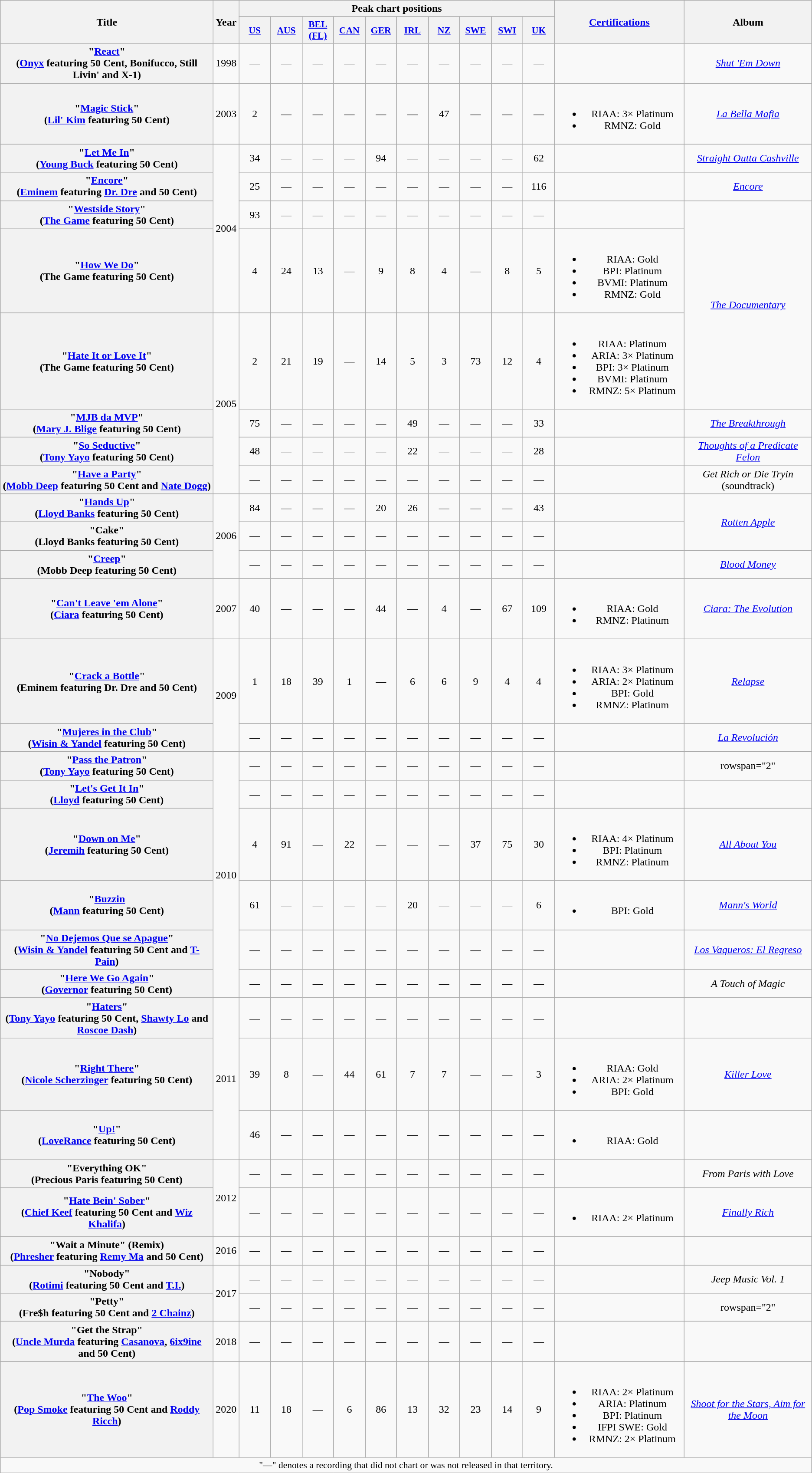<table class="wikitable plainrowheaders" style="text-align:center;">
<tr>
<th scope="col" rowspan="2" style="width:20em;">Title</th>
<th scope="col" rowspan="2">Year</th>
<th scope="col" colspan="10">Peak chart positions</th>
<th scope="col" rowspan="2" style="width:12em;"><a href='#'>Certifications</a></th>
<th scope="col" rowspan="2">Album</th>
</tr>
<tr>
<th scope="col" style="width:2.9em;font-size:90%;"><a href='#'>US</a><br></th>
<th scope="col" style="width:2.9em;font-size:90%;"><a href='#'>AUS</a><br></th>
<th scope="col" style="width:2.9em;font-size:90%;"><a href='#'>BEL<br>(FL)</a><br></th>
<th scope="col" style="width:2.9em;font-size:90%;"><a href='#'>CAN</a><br></th>
<th scope="col" style="width:2.9em;font-size:90%;"><a href='#'>GER</a><br></th>
<th scope="col" style="width:2.9em;font-size:90%;"><a href='#'>IRL</a><br></th>
<th scope="col" style="width:2.9em;font-size:90%;"><a href='#'>NZ</a><br></th>
<th scope="col" style="width:2.9em;font-size:90%;"><a href='#'>SWE</a><br></th>
<th scope="col" style="width:2.9em;font-size:90%;"><a href='#'>SWI</a><br></th>
<th scope="col" style="width:2.9em;font-size:90%;"><a href='#'>UK</a><br></th>
</tr>
<tr>
<th scope="row">"<a href='#'>React</a>"<br><span>(<a href='#'>Onyx</a> featuring 50 Cent, Bonifucco, Still Livin' and X-1)</span></th>
<td>1998</td>
<td>—</td>
<td>—</td>
<td>—</td>
<td>—</td>
<td>—</td>
<td>—</td>
<td>—</td>
<td>—</td>
<td>—</td>
<td>—</td>
<td></td>
<td><em><a href='#'>Shut 'Em Down</a></em></td>
</tr>
<tr>
<th scope="row">"<a href='#'>Magic Stick</a>"<br><span>(<a href='#'>Lil' Kim</a> featuring 50 Cent)</span></th>
<td>2003</td>
<td>2</td>
<td>—</td>
<td>—</td>
<td>—</td>
<td>—</td>
<td>—</td>
<td>47</td>
<td>—</td>
<td>—</td>
<td>—</td>
<td><br><ul><li>RIAA: 3× Platinum</li><li>RMNZ: Gold</li></ul></td>
<td><em><a href='#'>La Bella Mafia</a></em></td>
</tr>
<tr>
<th scope="row">"<a href='#'>Let Me In</a>"<br><span>(<a href='#'>Young Buck</a> featuring 50 Cent)</span></th>
<td rowspan="4">2004</td>
<td>34</td>
<td>—</td>
<td>—</td>
<td>—</td>
<td>94</td>
<td>—</td>
<td>—</td>
<td>—</td>
<td>—</td>
<td>62</td>
<td></td>
<td><em><a href='#'>Straight Outta Cashville</a></em></td>
</tr>
<tr>
<th scope="row">"<a href='#'>Encore</a>"<br><span>(<a href='#'>Eminem</a> featuring <a href='#'>Dr. Dre</a> and 50 Cent)</span></th>
<td>25</td>
<td>—</td>
<td>—</td>
<td>—</td>
<td>—</td>
<td>—</td>
<td>—</td>
<td>—</td>
<td>—</td>
<td>116</td>
<td></td>
<td><em><a href='#'>Encore</a></em></td>
</tr>
<tr>
<th scope="row">"<a href='#'>Westside Story</a>"<br><span>(<a href='#'>The Game</a> featuring 50 Cent)</span></th>
<td>93</td>
<td>—</td>
<td>—</td>
<td>—</td>
<td>—</td>
<td>—</td>
<td>—</td>
<td>—</td>
<td>—</td>
<td>—</td>
<td></td>
<td rowspan="3"><em><a href='#'>The Documentary</a></em></td>
</tr>
<tr>
<th scope="row">"<a href='#'>How We Do</a>"<br><span>(The Game featuring 50 Cent)</span></th>
<td>4</td>
<td>24</td>
<td>13</td>
<td>—</td>
<td>9</td>
<td>8</td>
<td>4</td>
<td>—</td>
<td>8</td>
<td>5</td>
<td><br><ul><li>RIAA: Gold</li><li>BPI: Platinum</li><li>BVMI: Platinum</li><li>RMNZ: Gold</li></ul></td>
</tr>
<tr>
<th scope="row">"<a href='#'>Hate It or Love It</a>"<br><span>(The Game featuring 50 Cent)</span></th>
<td rowspan="4">2005</td>
<td>2</td>
<td>21</td>
<td>19</td>
<td>—</td>
<td>14</td>
<td>5</td>
<td>3</td>
<td>73</td>
<td>12</td>
<td>4</td>
<td><br><ul><li>RIAA: Platinum</li><li>ARIA: 3× Platinum</li><li>BPI: 3× Platinum</li><li>BVMI: Platinum</li><li>RMNZ: 5× Platinum</li></ul></td>
</tr>
<tr>
<th scope="row">"<a href='#'>MJB da MVP</a>"<br><span>(<a href='#'>Mary J. Blige</a> featuring 50 Cent)</span></th>
<td>75</td>
<td>—</td>
<td>—</td>
<td>—</td>
<td>—</td>
<td>49</td>
<td>—</td>
<td>—</td>
<td>—</td>
<td>33</td>
<td></td>
<td><em><a href='#'>The Breakthrough</a></em></td>
</tr>
<tr>
<th scope="row">"<a href='#'>So Seductive</a>"<br><span>(<a href='#'>Tony Yayo</a> featuring 50 Cent)</span></th>
<td>48</td>
<td>—</td>
<td>—</td>
<td>—</td>
<td>—</td>
<td>22</td>
<td>—</td>
<td>—</td>
<td>—</td>
<td>28</td>
<td></td>
<td><em><a href='#'>Thoughts of a Predicate Felon</a></em></td>
</tr>
<tr>
<th scope="row">"<a href='#'>Have a Party</a>"<br><span>(<a href='#'>Mobb Deep</a> featuring 50 Cent and <a href='#'>Nate Dogg</a>)</span></th>
<td>—</td>
<td>—</td>
<td>—</td>
<td>—</td>
<td>—</td>
<td>—</td>
<td>—</td>
<td>—</td>
<td>—</td>
<td>—</td>
<td></td>
<td><em>Get Rich or Die Tryin</em> (soundtrack)</td>
</tr>
<tr>
<th scope="row">"<a href='#'>Hands Up</a>"<br><span>(<a href='#'>Lloyd Banks</a> featuring 50 Cent)</span></th>
<td rowspan="3">2006</td>
<td>84</td>
<td>—</td>
<td>—</td>
<td>—</td>
<td>20</td>
<td>26</td>
<td>—</td>
<td>—</td>
<td>—</td>
<td>43</td>
<td></td>
<td rowspan="2"><em><a href='#'>Rotten Apple</a></em></td>
</tr>
<tr>
<th scope="row">"Cake"<br><span>(Lloyd Banks featuring 50 Cent)</span></th>
<td>—</td>
<td>—</td>
<td>—</td>
<td>—</td>
<td>—</td>
<td>—</td>
<td>—</td>
<td>—</td>
<td>—</td>
<td>—</td>
<td></td>
</tr>
<tr>
<th scope="row">"<a href='#'>Creep</a>"<br><span>(Mobb Deep featuring 50 Cent)</span></th>
<td>—</td>
<td>—</td>
<td>—</td>
<td>—</td>
<td>—</td>
<td>—</td>
<td>—</td>
<td>—</td>
<td>—</td>
<td>—</td>
<td></td>
<td><em><a href='#'>Blood Money</a></em></td>
</tr>
<tr>
<th scope="row">"<a href='#'>Can't Leave 'em Alone</a>"<br><span>(<a href='#'>Ciara</a> featuring 50 Cent)</span></th>
<td>2007</td>
<td>40</td>
<td>—</td>
<td>—</td>
<td>—</td>
<td>44</td>
<td>—</td>
<td>4</td>
<td>—</td>
<td>67</td>
<td>109</td>
<td><br><ul><li>RIAA: Gold</li><li>RMNZ: Platinum</li></ul></td>
<td><em><a href='#'>Ciara: The Evolution</a></em></td>
</tr>
<tr>
<th scope="row">"<a href='#'>Crack a Bottle</a>"<br><span>(Eminem featuring Dr. Dre and 50 Cent)</span></th>
<td rowspan="2">2009</td>
<td>1</td>
<td>18</td>
<td>39</td>
<td>1</td>
<td>—</td>
<td>6</td>
<td>6</td>
<td>9</td>
<td>4</td>
<td>4</td>
<td><br><ul><li>RIAA: 3× Platinum</li><li>ARIA: 2× Platinum</li><li>BPI: Gold</li><li>RMNZ: Platinum</li></ul></td>
<td><em><a href='#'>Relapse</a></em></td>
</tr>
<tr>
<th scope="row">"<a href='#'>Mujeres in the Club</a>"<br><span>(<a href='#'>Wisin & Yandel</a> featuring 50 Cent)</span></th>
<td>—</td>
<td>—</td>
<td>—</td>
<td>—</td>
<td>—</td>
<td>—</td>
<td>—</td>
<td>—</td>
<td>—</td>
<td>—</td>
<td></td>
<td><em><a href='#'>La Revolución</a></em></td>
</tr>
<tr>
<th scope="row">"<a href='#'>Pass the Patron</a>"<br><span>(<a href='#'>Tony Yayo</a> featuring 50 Cent)</span></th>
<td rowspan="6">2010</td>
<td>—</td>
<td>—</td>
<td>—</td>
<td>—</td>
<td>—</td>
<td>—</td>
<td>—</td>
<td>—</td>
<td>—</td>
<td>—</td>
<td></td>
<td>rowspan="2" </td>
</tr>
<tr>
<th scope="row">"<a href='#'>Let's Get It In</a>"<br><span>(<a href='#'>Lloyd</a> featuring 50 Cent)</span></th>
<td>—</td>
<td>—</td>
<td>—</td>
<td>—</td>
<td>—</td>
<td>—</td>
<td>—</td>
<td>—</td>
<td>—</td>
<td>—</td>
<td></td>
</tr>
<tr>
<th scope="row">"<a href='#'>Down on Me</a>"<br><span>(<a href='#'>Jeremih</a> featuring 50 Cent)</span></th>
<td>4</td>
<td>91</td>
<td>—</td>
<td>22</td>
<td>—</td>
<td>—</td>
<td>—</td>
<td>37</td>
<td>75</td>
<td>30</td>
<td><br><ul><li>RIAA: 4× Platinum</li><li>BPI: Platinum</li><li>RMNZ: Platinum</li></ul></td>
<td><em><a href='#'>All About You</a></em></td>
</tr>
<tr>
<th scope="row">"<a href='#'>Buzzin</a><br><span>(<a href='#'>Mann</a> featuring 50 Cent)</span></th>
<td>61</td>
<td>—</td>
<td>—</td>
<td>—</td>
<td>—</td>
<td>20</td>
<td>—</td>
<td>—</td>
<td>—</td>
<td>6</td>
<td><br><ul><li>BPI: Gold</li></ul></td>
<td><em><a href='#'>Mann's World</a></em></td>
</tr>
<tr>
<th scope="row">"<a href='#'>No Dejemos Que se Apague</a>"<br><span>(<a href='#'>Wisin & Yandel</a> featuring 50 Cent and <a href='#'>T-Pain</a>)</span></th>
<td>—</td>
<td>—</td>
<td>—</td>
<td>—</td>
<td>—</td>
<td>—</td>
<td>—</td>
<td>—</td>
<td>—</td>
<td>—</td>
<td></td>
<td><em><a href='#'>Los Vaqueros: El Regreso</a></em></td>
</tr>
<tr>
<th scope="row">"<a href='#'>Here We Go Again</a>"<br><span>(<a href='#'>Governor</a> featuring 50 Cent)</span></th>
<td>—</td>
<td>—</td>
<td>—</td>
<td>—</td>
<td>—</td>
<td>—</td>
<td>—</td>
<td>—</td>
<td>—</td>
<td>—</td>
<td></td>
<td><em>A Touch of Magic</em></td>
</tr>
<tr>
<th scope="row">"<a href='#'>Haters</a>"<br><span>(<a href='#'>Tony Yayo</a> featuring 50 Cent, <a href='#'>Shawty Lo</a> and <a href='#'>Roscoe Dash</a>)</span></th>
<td rowspan="3">2011</td>
<td>—</td>
<td>—</td>
<td>—</td>
<td>—</td>
<td>—</td>
<td>—</td>
<td>—</td>
<td>—</td>
<td>—</td>
<td>—</td>
<td></td>
<td></td>
</tr>
<tr>
<th scope="row">"<a href='#'>Right There</a>"<br><span>(<a href='#'>Nicole Scherzinger</a> featuring 50 Cent)</span></th>
<td>39</td>
<td>8</td>
<td>—</td>
<td>44</td>
<td>61</td>
<td>7</td>
<td>7</td>
<td>—</td>
<td>—</td>
<td>3</td>
<td><br><ul><li>RIAA: Gold</li><li>ARIA: 2× Platinum</li><li>BPI: Gold</li></ul></td>
<td><em><a href='#'>Killer Love</a></em></td>
</tr>
<tr>
<th scope="row">"<a href='#'>Up!</a>"<br><span>(<a href='#'>LoveRance</a> featuring 50 Cent)</span></th>
<td>46</td>
<td>—</td>
<td>—</td>
<td>—</td>
<td>—</td>
<td>—</td>
<td>—</td>
<td>—</td>
<td>—</td>
<td>—</td>
<td><br><ul><li>RIAA: Gold</li></ul></td>
<td></td>
</tr>
<tr>
<th scope="row">"Everything OK"<br><span>(Precious Paris featuring 50 Cent)</span></th>
<td rowspan="2">2012</td>
<td>—</td>
<td>—</td>
<td>—</td>
<td>—</td>
<td>—</td>
<td>—</td>
<td>—</td>
<td>—</td>
<td>—</td>
<td>—</td>
<td></td>
<td><em>From Paris with Love</em></td>
</tr>
<tr>
<th scope="row">"<a href='#'>Hate Bein' Sober</a>"<br><span>(<a href='#'>Chief Keef</a> featuring 50 Cent and <a href='#'>Wiz Khalifa</a>)</span></th>
<td>—</td>
<td>—</td>
<td>—</td>
<td>—</td>
<td>—</td>
<td>—</td>
<td>—</td>
<td>—</td>
<td>—</td>
<td>—</td>
<td><br><ul><li>RIAA: 2× Platinum</li></ul></td>
<td><em><a href='#'>Finally Rich</a></em></td>
</tr>
<tr>
<th scope="row">"Wait a Minute" (Remix)<br><span>(<a href='#'>Phresher</a> featuring <a href='#'>Remy Ma</a> and 50 Cent)</span></th>
<td>2016</td>
<td>—</td>
<td>—</td>
<td>—</td>
<td>—</td>
<td>—</td>
<td>—</td>
<td>—</td>
<td>—</td>
<td>—</td>
<td>—</td>
<td></td>
<td></td>
</tr>
<tr>
<th scope="row">"Nobody"<br><span>(<a href='#'>Rotimi</a> featuring 50 Cent and <a href='#'>T.I.</a>)</span></th>
<td rowspan="2">2017</td>
<td>—</td>
<td>—</td>
<td>—</td>
<td>—</td>
<td>—</td>
<td>—</td>
<td>—</td>
<td>—</td>
<td>—</td>
<td>—</td>
<td></td>
<td><em>Jeep Music Vol. 1</em></td>
</tr>
<tr>
<th scope="row">"Petty"<br><span>(Fre$h featuring 50 Cent and <a href='#'>2 Chainz</a>)</span></th>
<td>—</td>
<td>—</td>
<td>—</td>
<td>—</td>
<td>—</td>
<td>—</td>
<td>—</td>
<td>—</td>
<td>—</td>
<td>—</td>
<td></td>
<td>rowspan="2" </td>
</tr>
<tr>
<th scope="row">"Get the Strap"<br><span>(<a href='#'>Uncle Murda</a> featuring <a href='#'>Casanova</a>, <a href='#'>6ix9ine</a> and 50 Cent)</span></th>
<td>2018</td>
<td>—</td>
<td>—</td>
<td>—</td>
<td>—</td>
<td>—</td>
<td>—</td>
<td>—</td>
<td>—</td>
<td>—</td>
<td>—</td>
<td></td>
</tr>
<tr>
<th scope="row">"<a href='#'>The Woo</a>"<br><span>(<a href='#'>Pop Smoke</a> featuring 50 Cent and <a href='#'>Roddy Ricch</a>)</span></th>
<td>2020</td>
<td>11</td>
<td>18<br></td>
<td>—</td>
<td>6</td>
<td>86</td>
<td>13</td>
<td>32</td>
<td>23</td>
<td>14</td>
<td>9</td>
<td><br><ul><li>RIAA: 2× Platinum</li><li>ARIA: Platinum</li><li>BPI: Platinum</li><li>IFPI SWE: Gold</li><li>RMNZ: 2× Platinum</li></ul></td>
<td><em><a href='#'>Shoot for the Stars, Aim for the Moon</a></em></td>
</tr>
<tr>
<td colspan="14" style="font-size:90%">"—" denotes a recording that did not chart or was not released in that territory.</td>
</tr>
</table>
